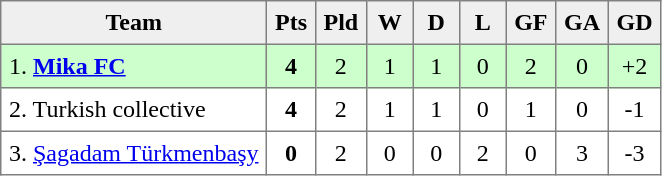<table style=border-collapse:collapse border=1 cellspacing=0 cellpadding=5>
<tr align=center bgcolor=#efefef>
<th>Team</th>
<th width=20>Pts</th>
<th width=20>Pld</th>
<th width=20>W</th>
<th width=20>D</th>
<th width=20>L</th>
<th width=20>GF</th>
<th width=20>GA</th>
<th width=20>GD</th>
</tr>
<tr align=center bgcolor=ccffcc>
<td align=left>1.  <strong><a href='#'>Mika FC</a></strong></td>
<td><strong>4</strong></td>
<td>2</td>
<td>1</td>
<td>1</td>
<td>0</td>
<td>2</td>
<td>0</td>
<td>+2</td>
</tr>
<tr align=center>
<td align=left>2.  Turkish collective</td>
<td><strong>4</strong></td>
<td>2</td>
<td>1</td>
<td>1</td>
<td>0</td>
<td>1</td>
<td>0</td>
<td>-1</td>
</tr>
<tr align=center>
<td align=left>3.  <a href='#'>Şagadam Türkmenbaşy</a></td>
<td><strong>0</strong></td>
<td>2</td>
<td>0</td>
<td>0</td>
<td>2</td>
<td>0</td>
<td>3</td>
<td>-3</td>
</tr>
</table>
